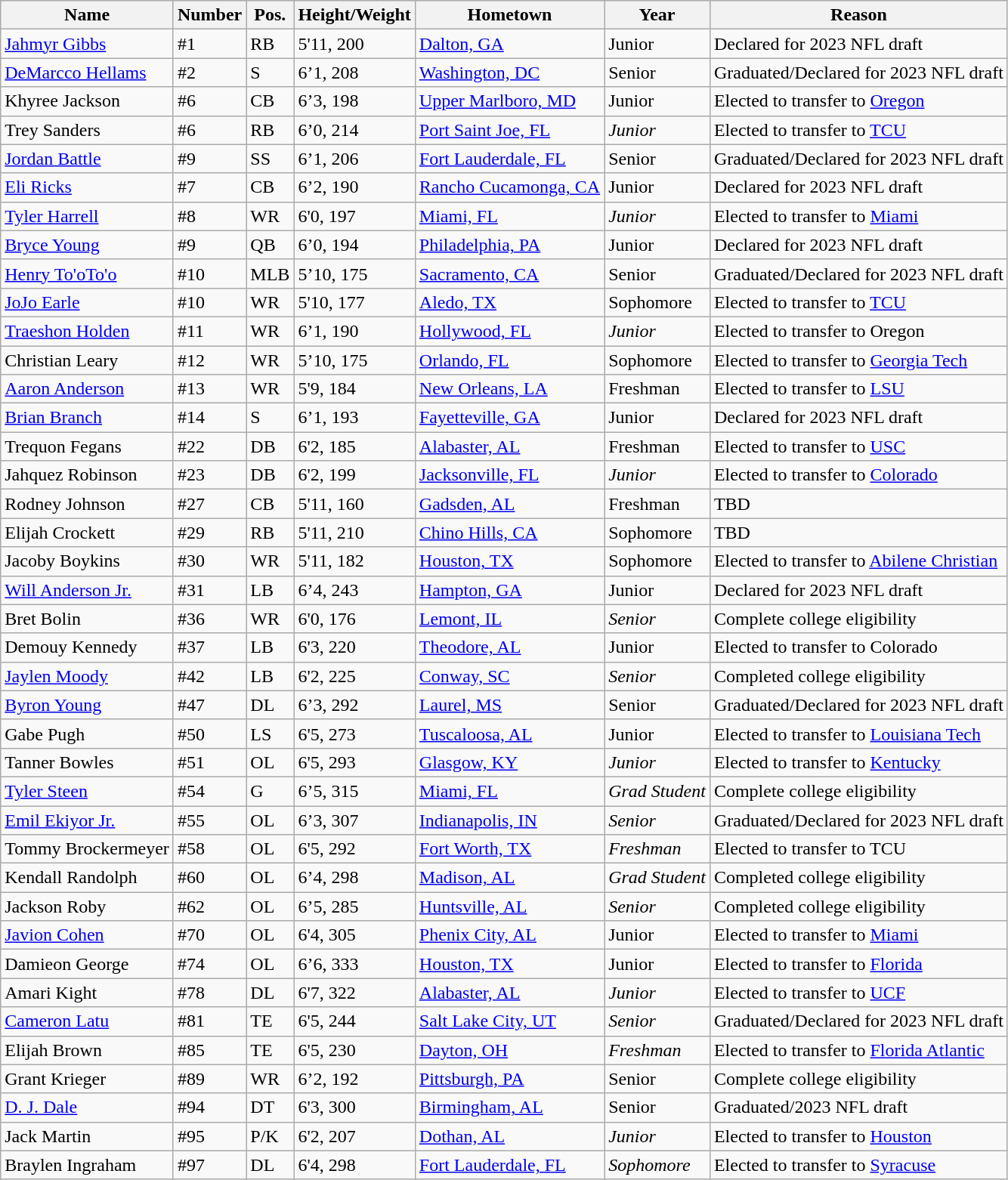<table class="wikitable sortable collapsible">
<tr>
<th>Name</th>
<th>Number</th>
<th>Pos.</th>
<th>Height/Weight</th>
<th>Hometown</th>
<th>Year</th>
<th class="unsortable">Reason</th>
</tr>
<tr>
<td><a href='#'>Jahmyr Gibbs</a></td>
<td>#1</td>
<td>RB</td>
<td>5'11, 200</td>
<td><a href='#'>Dalton, GA</a></td>
<td>Junior</td>
<td>Declared for 2023 NFL draft</td>
</tr>
<tr>
<td><a href='#'>DeMarcco Hellams</a></td>
<td>#2</td>
<td>S</td>
<td>6’1, 208</td>
<td><a href='#'>Washington, DC</a></td>
<td>Senior</td>
<td>Graduated/Declared for 2023 NFL draft</td>
</tr>
<tr>
<td>Khyree Jackson</td>
<td>#6</td>
<td>CB</td>
<td>6’3, 198</td>
<td><a href='#'>Upper Marlboro, MD</a></td>
<td>Junior</td>
<td>Elected to transfer to <a href='#'>Oregon</a></td>
</tr>
<tr>
<td>Trey Sanders</td>
<td>#6</td>
<td>RB</td>
<td>6’0, 214</td>
<td><a href='#'>Port Saint Joe, FL</a></td>
<td><em> Junior</em></td>
<td>Elected to transfer to <a href='#'>TCU</a></td>
</tr>
<tr>
<td><a href='#'>Jordan Battle</a></td>
<td>#9</td>
<td>SS</td>
<td>6’1, 206</td>
<td><a href='#'>Fort Lauderdale, FL</a></td>
<td>Senior</td>
<td>Graduated/Declared for 2023 NFL draft</td>
</tr>
<tr>
<td><a href='#'>Eli Ricks</a></td>
<td>#7</td>
<td>CB</td>
<td>6’2, 190</td>
<td><a href='#'>Rancho Cucamonga, CA</a></td>
<td>Junior</td>
<td>Declared for 2023 NFL draft</td>
</tr>
<tr>
<td><a href='#'>Tyler Harrell</a></td>
<td>#8</td>
<td>WR</td>
<td>6'0, 197</td>
<td><a href='#'>Miami, FL</a></td>
<td><em> Junior</em></td>
<td>Elected to transfer to <a href='#'>Miami</a></td>
</tr>
<tr>
<td><a href='#'>Bryce Young</a></td>
<td>#9</td>
<td>QB</td>
<td>6’0, 194</td>
<td><a href='#'>Philadelphia, PA</a></td>
<td>Junior</td>
<td>Declared for 2023 NFL draft</td>
</tr>
<tr>
<td><a href='#'>Henry To'oTo'o</a></td>
<td>#10</td>
<td>MLB</td>
<td>5’10, 175</td>
<td><a href='#'>Sacramento, CA</a></td>
<td>Senior</td>
<td>Graduated/Declared for 2023 NFL draft</td>
</tr>
<tr>
<td><a href='#'>JoJo Earle</a></td>
<td>#10</td>
<td>WR</td>
<td>5'10, 177</td>
<td><a href='#'>Aledo, TX</a></td>
<td>Sophomore</td>
<td>Elected to transfer to <a href='#'>TCU</a></td>
</tr>
<tr>
<td><a href='#'>Traeshon Holden</a></td>
<td>#11</td>
<td>WR</td>
<td>6’1, 190</td>
<td><a href='#'>Hollywood, FL</a></td>
<td><em> Junior</em></td>
<td>Elected to transfer to Oregon</td>
</tr>
<tr>
<td>Christian Leary</td>
<td>#12</td>
<td>WR</td>
<td>5’10, 175</td>
<td><a href='#'>Orlando, FL</a></td>
<td>Sophomore</td>
<td>Elected to transfer to <a href='#'>Georgia Tech</a></td>
</tr>
<tr>
<td><a href='#'>Aaron Anderson</a></td>
<td>#13</td>
<td>WR</td>
<td>5'9, 184</td>
<td><a href='#'>New Orleans, LA</a></td>
<td>Freshman</td>
<td>Elected to transfer to <a href='#'>LSU</a></td>
</tr>
<tr>
<td><a href='#'>Brian Branch</a></td>
<td>#14</td>
<td>S</td>
<td>6’1, 193</td>
<td><a href='#'>Fayetteville, GA</a></td>
<td>Junior</td>
<td>Declared for 2023 NFL draft</td>
</tr>
<tr>
<td>Trequon Fegans</td>
<td>#22</td>
<td>DB</td>
<td>6'2, 185</td>
<td><a href='#'>Alabaster, AL</a></td>
<td> Freshman</td>
<td>Elected to transfer to <a href='#'>USC</a></td>
</tr>
<tr>
<td>Jahquez Robinson</td>
<td>#23</td>
<td>DB</td>
<td>6'2, 199</td>
<td><a href='#'>Jacksonville, FL</a></td>
<td><em> Junior</em></td>
<td>Elected to transfer to <a href='#'>Colorado</a></td>
</tr>
<tr>
<td>Rodney Johnson</td>
<td>#27</td>
<td>CB</td>
<td>5'11, 160</td>
<td><a href='#'>Gadsden, AL</a></td>
<td>Freshman</td>
<td>TBD</td>
</tr>
<tr>
<td>Elijah Crockett</td>
<td>#29</td>
<td>RB</td>
<td>5'11, 210</td>
<td><a href='#'>Chino Hills, CA</a></td>
<td>Sophomore</td>
<td>TBD</td>
</tr>
<tr>
<td>Jacoby Boykins</td>
<td>#30</td>
<td>WR</td>
<td>5'11, 182</td>
<td><a href='#'>Houston, TX</a></td>
<td>Sophomore</td>
<td>Elected to transfer to <a href='#'>Abilene Christian</a></td>
</tr>
<tr>
<td><a href='#'>Will Anderson Jr.</a></td>
<td>#31</td>
<td>LB</td>
<td>6’4, 243</td>
<td><a href='#'>Hampton, GA</a></td>
<td>Junior</td>
<td>Declared for 2023 NFL draft</td>
</tr>
<tr>
<td>Bret Bolin</td>
<td>#36</td>
<td>WR</td>
<td>6'0, 176</td>
<td><a href='#'>Lemont, IL</a></td>
<td><em> Senior</em></td>
<td>Complete college eligibility</td>
</tr>
<tr>
<td>Demouy Kennedy</td>
<td>#37</td>
<td>LB</td>
<td>6'3, 220</td>
<td><a href='#'>Theodore, AL</a></td>
<td>Junior</td>
<td>Elected to transfer to Colorado</td>
</tr>
<tr>
<td><a href='#'>Jaylen Moody</a></td>
<td>#42</td>
<td>LB</td>
<td>6'2, 225</td>
<td><a href='#'>Conway, SC</a></td>
<td><em> Senior</em></td>
<td>Completed college eligibility</td>
</tr>
<tr>
<td><a href='#'>Byron Young</a></td>
<td>#47</td>
<td>DL</td>
<td>6’3, 292</td>
<td><a href='#'>Laurel, MS</a></td>
<td>Senior</td>
<td>Graduated/Declared for 2023 NFL draft</td>
</tr>
<tr>
<td>Gabe Pugh</td>
<td>#50</td>
<td>LS</td>
<td>6'5, 273</td>
<td><a href='#'>Tuscaloosa, AL</a></td>
<td>Junior</td>
<td>Elected to transfer to <a href='#'>Louisiana Tech</a></td>
</tr>
<tr>
<td>Tanner Bowles</td>
<td>#51</td>
<td>OL</td>
<td>6'5, 293</td>
<td><a href='#'>Glasgow, KY</a></td>
<td><em> Junior</em></td>
<td>Elected to transfer to <a href='#'>Kentucky</a></td>
</tr>
<tr>
<td><a href='#'>Tyler Steen</a></td>
<td>#54</td>
<td>G</td>
<td>6’5, 315</td>
<td><a href='#'>Miami, FL</a></td>
<td><em> Grad Student</em></td>
<td>Complete college eligibility</td>
</tr>
<tr>
<td><a href='#'>Emil Ekiyor Jr.</a></td>
<td>#55</td>
<td>OL</td>
<td>6’3, 307</td>
<td><a href='#'>Indianapolis, IN</a></td>
<td><em> Senior</em></td>
<td>Graduated/Declared for 2023 NFL draft</td>
</tr>
<tr>
<td>Tommy Brockermeyer</td>
<td>#58</td>
<td>OL</td>
<td>6'5, 292</td>
<td><a href='#'>Fort Worth, TX</a></td>
<td><em> Freshman</em></td>
<td>Elected to transfer to TCU</td>
</tr>
<tr>
<td>Kendall Randolph</td>
<td>#60</td>
<td>OL</td>
<td>6’4, 298</td>
<td><a href='#'>Madison, AL</a></td>
<td><em> Grad Student</em></td>
<td>Completed college eligibility</td>
</tr>
<tr>
<td>Jackson Roby</td>
<td>#62</td>
<td>OL</td>
<td>6’5, 285</td>
<td><a href='#'>Huntsville, AL</a></td>
<td><em> Senior</em></td>
<td>Completed college eligibility</td>
</tr>
<tr>
<td><a href='#'>Javion Cohen</a></td>
<td>#70</td>
<td>OL</td>
<td>6'4, 305</td>
<td><a href='#'>Phenix City, AL</a></td>
<td>Junior</td>
<td>Elected to transfer to <a href='#'>Miami</a></td>
</tr>
<tr>
<td>Damieon George</td>
<td>#74</td>
<td>OL</td>
<td>6’6, 333</td>
<td><a href='#'>Houston, TX</a></td>
<td>Junior</td>
<td>Elected to transfer to <a href='#'>Florida</a></td>
</tr>
<tr>
<td>Amari Kight</td>
<td>#78</td>
<td>DL</td>
<td>6'7, 322</td>
<td><a href='#'>Alabaster, AL</a></td>
<td><em> Junior</em></td>
<td>Elected to transfer to <a href='#'>UCF</a></td>
</tr>
<tr>
<td><a href='#'>Cameron Latu</a></td>
<td>#81</td>
<td>TE</td>
<td>6'5, 244</td>
<td><a href='#'>Salt Lake City, UT</a></td>
<td><em> Senior</em></td>
<td>Graduated/Declared for 2023 NFL draft</td>
</tr>
<tr>
<td>Elijah Brown</td>
<td>#85</td>
<td>TE</td>
<td>6'5, 230</td>
<td><a href='#'>Dayton, OH</a></td>
<td><em>Freshman</em></td>
<td>Elected to transfer to <a href='#'>Florida Atlantic</a></td>
</tr>
<tr>
<td>Grant Krieger</td>
<td>#89</td>
<td>WR</td>
<td>6’2, 192</td>
<td><a href='#'>Pittsburgh, PA</a></td>
<td>Senior</td>
<td>Complete college eligibility</td>
</tr>
<tr>
<td><a href='#'>D. J. Dale</a></td>
<td>#94</td>
<td>DT</td>
<td>6'3, 300</td>
<td><a href='#'>Birmingham, AL</a></td>
<td>Senior</td>
<td>Graduated/2023 NFL draft</td>
</tr>
<tr>
<td>Jack Martin</td>
<td>#95</td>
<td>P/K</td>
<td>6'2, 207</td>
<td><a href='#'>Dothan, AL</a></td>
<td><em> Junior</em></td>
<td>Elected to transfer to <a href='#'>Houston</a></td>
</tr>
<tr>
<td>Braylen Ingraham</td>
<td>#97</td>
<td>DL</td>
<td>6'4, 298</td>
<td><a href='#'>Fort Lauderdale, FL</a></td>
<td><em> Sophomore</em></td>
<td>Elected to transfer to <a href='#'>Syracuse</a></td>
</tr>
</table>
